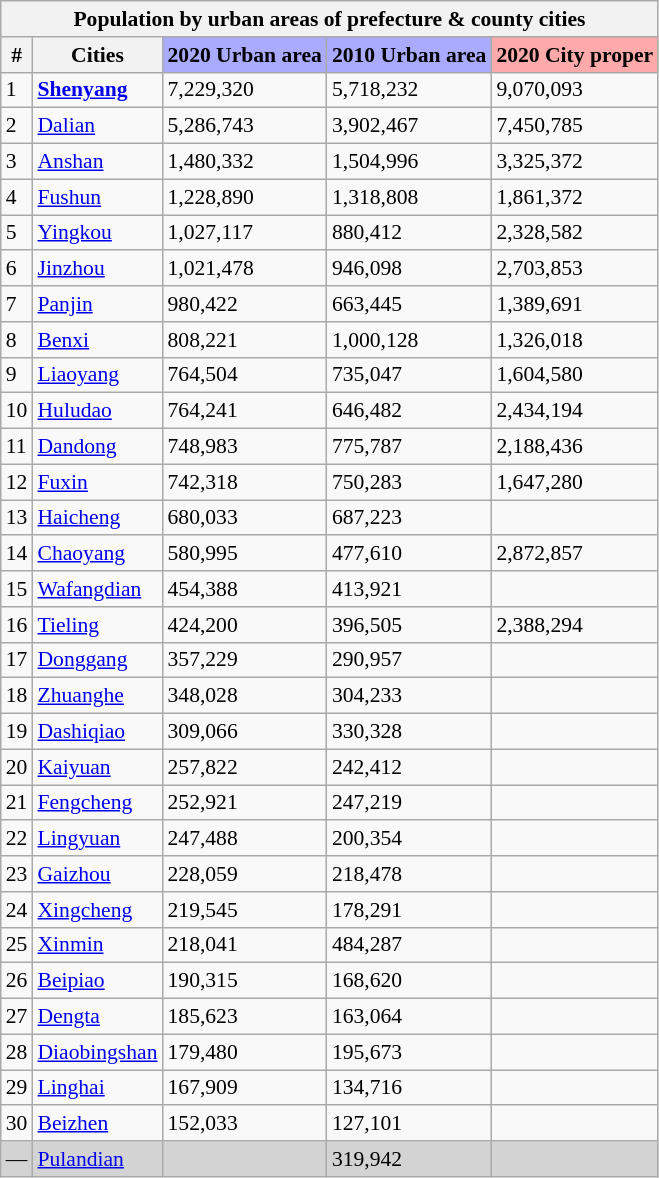<table class="wikitable sortable collapsible" style="font-size:90%;">
<tr>
<th colspan=5>Population by urban areas of prefecture & county cities</th>
</tr>
<tr>
<th>#</th>
<th>Cities</th>
<th style="background-color: #aaaaff;">2020 Urban area</th>
<th style="background-color: #aaaaff;">2010 Urban area</th>
<th style="background-color: #ffaaaa;">2020 City proper</th>
</tr>
<tr>
<td>1</td>
<td><strong><a href='#'>Shenyang</a></strong></td>
<td>7,229,320</td>
<td>5,718,232</td>
<td>9,070,093</td>
</tr>
<tr>
<td>2</td>
<td><a href='#'>Dalian</a></td>
<td>5,286,743</td>
<td>3,902,467</td>
<td>7,450,785</td>
</tr>
<tr>
<td>3</td>
<td><a href='#'>Anshan</a></td>
<td>1,480,332</td>
<td>1,504,996</td>
<td>3,325,372</td>
</tr>
<tr>
<td>4</td>
<td><a href='#'>Fushun</a></td>
<td>1,228,890</td>
<td>1,318,808</td>
<td>1,861,372</td>
</tr>
<tr>
<td>5</td>
<td><a href='#'>Yingkou</a></td>
<td>1,027,117</td>
<td>880,412</td>
<td>2,328,582</td>
</tr>
<tr>
<td>6</td>
<td><a href='#'>Jinzhou</a></td>
<td>1,021,478</td>
<td>946,098</td>
<td>2,703,853</td>
</tr>
<tr>
<td>7</td>
<td><a href='#'>Panjin</a></td>
<td>980,422</td>
<td>663,445</td>
<td>1,389,691</td>
</tr>
<tr>
<td>8</td>
<td><a href='#'>Benxi</a></td>
<td>808,221</td>
<td>1,000,128</td>
<td>1,326,018</td>
</tr>
<tr>
<td>9</td>
<td><a href='#'>Liaoyang</a></td>
<td>764,504</td>
<td>735,047</td>
<td>1,604,580</td>
</tr>
<tr>
<td>10</td>
<td><a href='#'>Huludao</a></td>
<td>764,241</td>
<td>646,482</td>
<td>2,434,194</td>
</tr>
<tr>
<td>11</td>
<td><a href='#'>Dandong</a></td>
<td>748,983</td>
<td>775,787</td>
<td>2,188,436</td>
</tr>
<tr>
<td>12</td>
<td><a href='#'>Fuxin</a></td>
<td>742,318</td>
<td>750,283</td>
<td>1,647,280</td>
</tr>
<tr>
<td>13</td>
<td><a href='#'>Haicheng</a></td>
<td>680,033</td>
<td>687,223</td>
<td></td>
</tr>
<tr>
<td>14</td>
<td><a href='#'>Chaoyang</a></td>
<td>580,995</td>
<td>477,610</td>
<td>2,872,857</td>
</tr>
<tr>
<td>15</td>
<td><a href='#'>Wafangdian</a></td>
<td>454,388</td>
<td>413,921</td>
<td></td>
</tr>
<tr>
<td>16</td>
<td><a href='#'>Tieling</a></td>
<td>424,200</td>
<td>396,505</td>
<td>2,388,294</td>
</tr>
<tr>
<td>17</td>
<td><a href='#'>Donggang</a></td>
<td>357,229</td>
<td>290,957</td>
<td></td>
</tr>
<tr>
<td>18</td>
<td><a href='#'>Zhuanghe</a></td>
<td>348,028</td>
<td>304,233</td>
<td></td>
</tr>
<tr>
<td>19</td>
<td><a href='#'>Dashiqiao</a></td>
<td>309,066</td>
<td>330,328</td>
<td></td>
</tr>
<tr>
<td>20</td>
<td><a href='#'>Kaiyuan</a></td>
<td>257,822</td>
<td>242,412</td>
<td></td>
</tr>
<tr>
<td>21</td>
<td><a href='#'>Fengcheng</a></td>
<td>252,921</td>
<td>247,219</td>
<td></td>
</tr>
<tr>
<td>22</td>
<td><a href='#'>Lingyuan</a></td>
<td>247,488</td>
<td>200,354</td>
<td></td>
</tr>
<tr>
<td>23</td>
<td><a href='#'>Gaizhou</a></td>
<td>228,059</td>
<td>218,478</td>
<td></td>
</tr>
<tr>
<td>24</td>
<td><a href='#'>Xingcheng</a></td>
<td>219,545</td>
<td>178,291</td>
<td></td>
</tr>
<tr>
<td>25</td>
<td><a href='#'>Xinmin</a></td>
<td>218,041</td>
<td>484,287</td>
<td></td>
</tr>
<tr>
<td>26</td>
<td><a href='#'>Beipiao</a></td>
<td>190,315</td>
<td>168,620</td>
<td></td>
</tr>
<tr>
<td>27</td>
<td><a href='#'>Dengta</a></td>
<td>185,623</td>
<td>163,064</td>
<td></td>
</tr>
<tr>
<td>28</td>
<td><a href='#'>Diaobingshan</a></td>
<td>179,480</td>
<td>195,673</td>
<td></td>
</tr>
<tr>
<td>29</td>
<td><a href='#'>Linghai</a></td>
<td>167,909</td>
<td>134,716</td>
<td></td>
</tr>
<tr>
<td>30</td>
<td><a href='#'>Beizhen</a></td>
<td>152,033</td>
<td>127,101</td>
<td></td>
</tr>
<tr bgcolor="lightgrey">
<td>—</td>
<td><a href='#'>Pulandian</a></td>
<td></td>
<td>319,942</td>
<td></td>
</tr>
</table>
